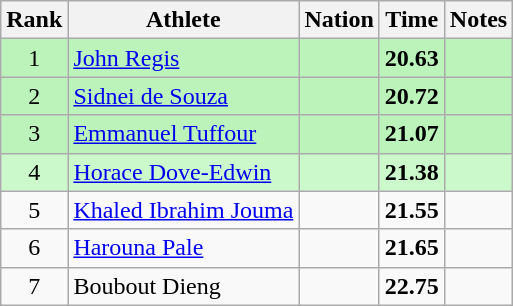<table class="wikitable sortable" style="text-align:center">
<tr>
<th>Rank</th>
<th>Athlete</th>
<th>Nation</th>
<th>Time</th>
<th>Notes</th>
</tr>
<tr style="background:#bbf3bb;">
<td>1</td>
<td align=left><a href='#'>John Regis</a></td>
<td align=left></td>
<td><strong>20.63</strong></td>
<td></td>
</tr>
<tr style="background:#bbf3bb;">
<td>2</td>
<td align=left><a href='#'>Sidnei de Souza</a></td>
<td align=left></td>
<td><strong>20.72</strong></td>
<td></td>
</tr>
<tr style="background:#bbf3bb;">
<td>3</td>
<td align=left><a href='#'>Emmanuel Tuffour</a></td>
<td align=left></td>
<td><strong>21.07</strong></td>
<td></td>
</tr>
<tr style="background:#ccf9cc;">
<td>4</td>
<td align=left><a href='#'>Horace Dove-Edwin</a></td>
<td align=left></td>
<td><strong>21.38</strong></td>
<td></td>
</tr>
<tr>
<td>5</td>
<td align=left><a href='#'>Khaled Ibrahim Jouma</a></td>
<td align=left></td>
<td><strong>21.55</strong></td>
<td></td>
</tr>
<tr>
<td>6</td>
<td align=left><a href='#'>Harouna Pale</a></td>
<td align=left></td>
<td><strong>21.65</strong></td>
<td></td>
</tr>
<tr>
<td>7</td>
<td align=left>Boubout Dieng</td>
<td align=left></td>
<td><strong>22.75</strong></td>
<td></td>
</tr>
</table>
